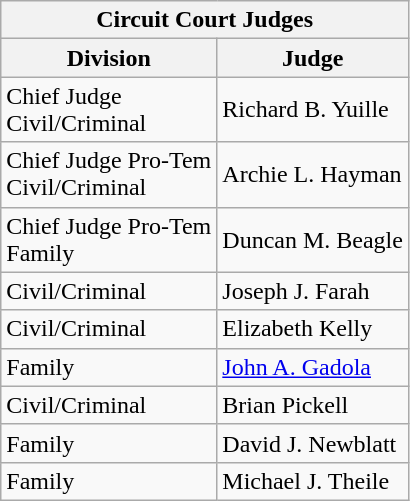<table class="wikitable">
<tr>
<th colspan=2 align=center>Circuit Court Judges</th>
</tr>
<tr>
<th>Division</th>
<th>Judge</th>
</tr>
<tr>
<td>Chief Judge<br>Civil/Criminal</td>
<td>Richard B. Yuille</td>
</tr>
<tr>
<td>Chief Judge Pro-Tem <br>Civil/Criminal</td>
<td>Archie L. Hayman</td>
</tr>
<tr>
<td>Chief Judge Pro-Tem <br>Family</td>
<td>Duncan M. Beagle</td>
</tr>
<tr>
<td>Civil/Criminal</td>
<td>Joseph J. Farah</td>
</tr>
<tr>
<td>Civil/Criminal</td>
<td>Elizabeth Kelly</td>
</tr>
<tr>
<td>Family</td>
<td><a href='#'>John A. Gadola</a></td>
</tr>
<tr>
<td>Civil/Criminal</td>
<td>Brian Pickell</td>
</tr>
<tr>
<td>Family</td>
<td>David J. Newblatt</td>
</tr>
<tr>
<td>Family</td>
<td>Michael J. Theile<br></td>
</tr>
</table>
